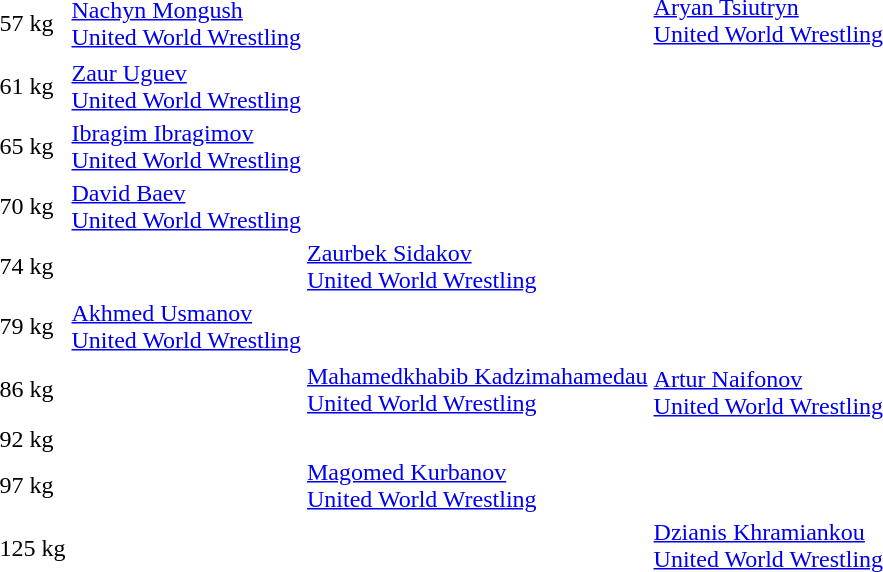<table>
<tr>
<td rowspan=2>57 kg<br></td>
<td rowspan=2><a href='#'>Nachyn Mongush</a><br> <a href='#'>United World Wrestling</a></td>
<td rowspan=2></td>
<td><a href='#'>Aryan Tsiutryn</a><br> <a href='#'>United World Wrestling</a></td>
</tr>
<tr>
<td></td>
</tr>
<tr>
<td rowspan=2>61 kg<br></td>
<td rowspan=2><a href='#'>Zaur Uguev</a><br> <a href='#'>United World Wrestling</a></td>
<td rowspan=2></td>
<td></td>
</tr>
<tr>
<td></td>
</tr>
<tr>
<td rowspan=2>65 kg<br></td>
<td rowspan=2><a href='#'>Ibragim Ibragimov</a><br> <a href='#'>United World Wrestling</a></td>
<td rowspan=2></td>
<td></td>
</tr>
<tr>
<td></td>
</tr>
<tr>
<td rowspan=2>70 kg<br></td>
<td rowspan=2><a href='#'>David Baev</a><br> <a href='#'>United World Wrestling</a></td>
<td rowspan=2></td>
<td></td>
</tr>
<tr>
<td></td>
</tr>
<tr>
<td rowspan=2>74 kg<br></td>
<td rowspan=2></td>
<td rowspan=2><a href='#'>Zaurbek Sidakov</a><br> <a href='#'>United World Wrestling</a></td>
<td></td>
</tr>
<tr>
<td></td>
</tr>
<tr>
<td rowspan=2>79 kg<br></td>
<td rowspan=2><a href='#'>Akhmed Usmanov</a><br> <a href='#'>United World Wrestling</a></td>
<td rowspan=2></td>
<td></td>
</tr>
<tr>
<td></td>
</tr>
<tr>
<td rowspan=2>86 kg<br></td>
<td rowspan=2></td>
<td rowspan=2><a href='#'>Mahamedkhabib Kadzimahamedau</a><br> <a href='#'>United World Wrestling</a></td>
<td></td>
</tr>
<tr>
<td><a href='#'>Artur Naifonov</a><br> <a href='#'>United World Wrestling</a></td>
</tr>
<tr>
<td rowspan=2>92 kg<br></td>
<td rowspan=2></td>
<td rowspan=2></td>
<td></td>
</tr>
<tr>
<td></td>
</tr>
<tr>
<td rowspan=2>97 kg<br></td>
<td rowspan=2></td>
<td rowspan=2><a href='#'>Magomed Kurbanov</a><br> <a href='#'>United World Wrestling</a></td>
<td></td>
</tr>
<tr>
<td></td>
</tr>
<tr>
<td rowspan=2>125 kg<br></td>
<td rowspan=2></td>
<td rowspan=2></td>
<td><a href='#'>Dzianis Khramiankou</a><br> <a href='#'>United World Wrestling</a></td>
</tr>
<tr>
<td></td>
</tr>
</table>
